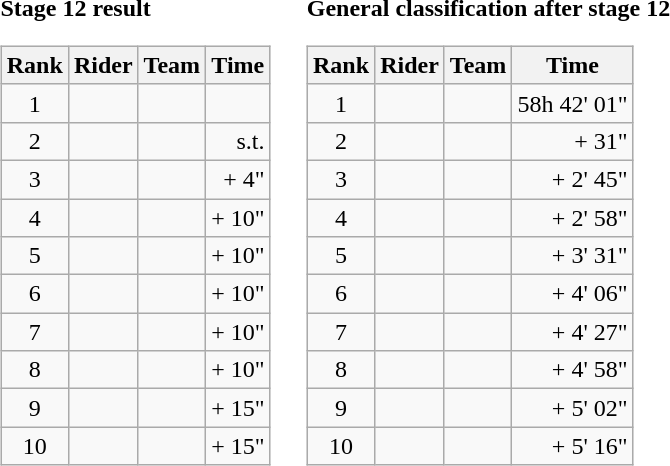<table>
<tr>
<td><strong>Stage 12 result</strong><br><table class="wikitable">
<tr>
<th scope="col">Rank</th>
<th scope="col">Rider</th>
<th scope="col">Team</th>
<th scope="col">Time</th>
</tr>
<tr>
<td style="text-align:center;">1</td>
<td></td>
<td></td>
<td style="text-align:right;"></td>
</tr>
<tr>
<td style="text-align:center;">2</td>
<td></td>
<td></td>
<td style="text-align:right;">s.t.</td>
</tr>
<tr>
<td style="text-align:center;">3</td>
<td></td>
<td></td>
<td style="text-align:right;">+ 4"</td>
</tr>
<tr>
<td style="text-align:center;">4</td>
<td></td>
<td></td>
<td style="text-align:right;">+ 10"</td>
</tr>
<tr>
<td style="text-align:center;">5</td>
<td> </td>
<td></td>
<td style="text-align:right;">+ 10"</td>
</tr>
<tr>
<td style="text-align:center;">6</td>
<td></td>
<td></td>
<td style="text-align:right;">+ 10"</td>
</tr>
<tr>
<td style="text-align:center;">7</td>
<td></td>
<td></td>
<td style="text-align:right;">+ 10"</td>
</tr>
<tr>
<td style="text-align:center;">8</td>
<td></td>
<td></td>
<td style="text-align:right;">+ 10"</td>
</tr>
<tr>
<td style="text-align:center;">9</td>
<td> </td>
<td></td>
<td style="text-align:right;">+ 15"</td>
</tr>
<tr>
<td style="text-align:center;">10</td>
<td></td>
<td></td>
<td style="text-align:right;">+ 15"</td>
</tr>
</table>
</td>
<td></td>
<td><strong>General classification after stage 12</strong><br><table class="wikitable">
<tr>
<th scope="col">Rank</th>
<th scope="col">Rider</th>
<th scope="col">Team</th>
<th scope="col">Time</th>
</tr>
<tr>
<td style="text-align:center;">1</td>
<td>  </td>
<td></td>
<td style="text-align:right;">58h 42' 01"</td>
</tr>
<tr>
<td style="text-align:center;">2</td>
<td></td>
<td></td>
<td style="text-align:right;">+ 31"</td>
</tr>
<tr>
<td style="text-align:center;">3</td>
<td></td>
<td></td>
<td style="text-align:right;">+ 2' 45"</td>
</tr>
<tr>
<td style="text-align:center;">4</td>
<td></td>
<td></td>
<td style="text-align:right;">+ 2' 58"</td>
</tr>
<tr>
<td style="text-align:center;">5</td>
<td></td>
<td></td>
<td style="text-align:right;">+ 3' 31"</td>
</tr>
<tr>
<td style="text-align:center;">6</td>
<td> </td>
<td></td>
<td style="text-align:right;">+ 4' 06"</td>
</tr>
<tr>
<td style="text-align:center;">7</td>
<td></td>
<td></td>
<td style="text-align:right;">+ 4' 27"</td>
</tr>
<tr>
<td style="text-align:center;">8</td>
<td></td>
<td></td>
<td style="text-align:right;">+ 4' 58"</td>
</tr>
<tr>
<td style="text-align:center;">9</td>
<td></td>
<td></td>
<td style="text-align:right;">+ 5' 02"</td>
</tr>
<tr>
<td style="text-align:center;">10</td>
<td></td>
<td></td>
<td style="text-align:right;">+ 5' 16"</td>
</tr>
</table>
</td>
</tr>
</table>
